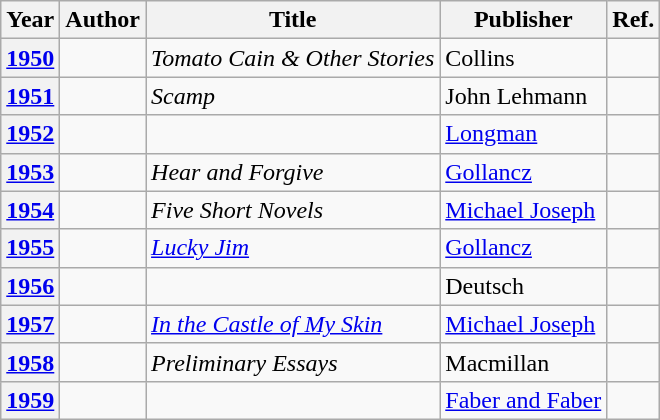<table class="wikitable sortable mw-collapsible">
<tr>
<th>Year</th>
<th>Author</th>
<th>Title</th>
<th>Publisher</th>
<th>Ref.</th>
</tr>
<tr>
<th><a href='#'>1950</a></th>
<td></td>
<td><em>Tomato Cain & Other Stories</em></td>
<td>Collins</td>
<td></td>
</tr>
<tr>
<th><a href='#'>1951</a></th>
<td></td>
<td><em>Scamp</em></td>
<td>John Lehmann</td>
<td></td>
</tr>
<tr>
<th><a href='#'>1952</a></th>
<td></td>
<td><em></em></td>
<td><a href='#'>Longman</a></td>
<td></td>
</tr>
<tr>
<th><a href='#'>1953</a></th>
<td></td>
<td><em>Hear and Forgive</em></td>
<td><a href='#'>Gollancz</a></td>
<td></td>
</tr>
<tr>
<th><a href='#'>1954</a></th>
<td></td>
<td><em>Five Short Novels</em></td>
<td><a href='#'>Michael Joseph</a></td>
<td></td>
</tr>
<tr>
<th><a href='#'>1955</a></th>
<td></td>
<td><em><a href='#'>Lucky Jim</a></em></td>
<td><a href='#'>Gollancz</a></td>
<td></td>
</tr>
<tr>
<th><a href='#'>1956</a></th>
<td></td>
<td><em></em></td>
<td>Deutsch</td>
<td></td>
</tr>
<tr>
<th><a href='#'>1957</a></th>
<td></td>
<td><em><a href='#'>In the Castle of My Skin</a></em></td>
<td><a href='#'>Michael Joseph</a></td>
<td></td>
</tr>
<tr>
<th><a href='#'>1958</a></th>
<td></td>
<td><em>Preliminary Essays</em></td>
<td>Macmillan</td>
<td></td>
</tr>
<tr>
<th><a href='#'>1959</a></th>
<td></td>
<td><em></em></td>
<td><a href='#'>Faber and Faber</a></td>
<td></td>
</tr>
</table>
